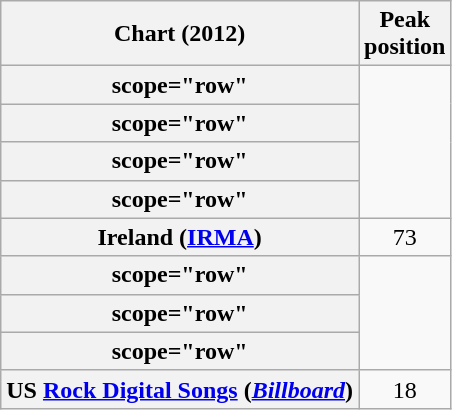<table class="wikitable sortable plainrowheaders" style="text-align:center">
<tr>
<th scope="col">Chart (2012)</th>
<th scope="col">Peak<br>position</th>
</tr>
<tr>
<th>scope="row"</th>
</tr>
<tr>
<th>scope="row"</th>
</tr>
<tr>
<th>scope="row"</th>
</tr>
<tr>
<th>scope="row"</th>
</tr>
<tr>
<th scope="row">Ireland (<a href='#'>IRMA</a>)</th>
<td>73</td>
</tr>
<tr>
<th>scope="row"</th>
</tr>
<tr>
<th>scope="row"</th>
</tr>
<tr>
<th>scope="row"</th>
</tr>
<tr>
<th scope="row">US <a href='#'>Rock Digital Songs</a> (<em><a href='#'>Billboard</a></em>)</th>
<td>18</td>
</tr>
</table>
